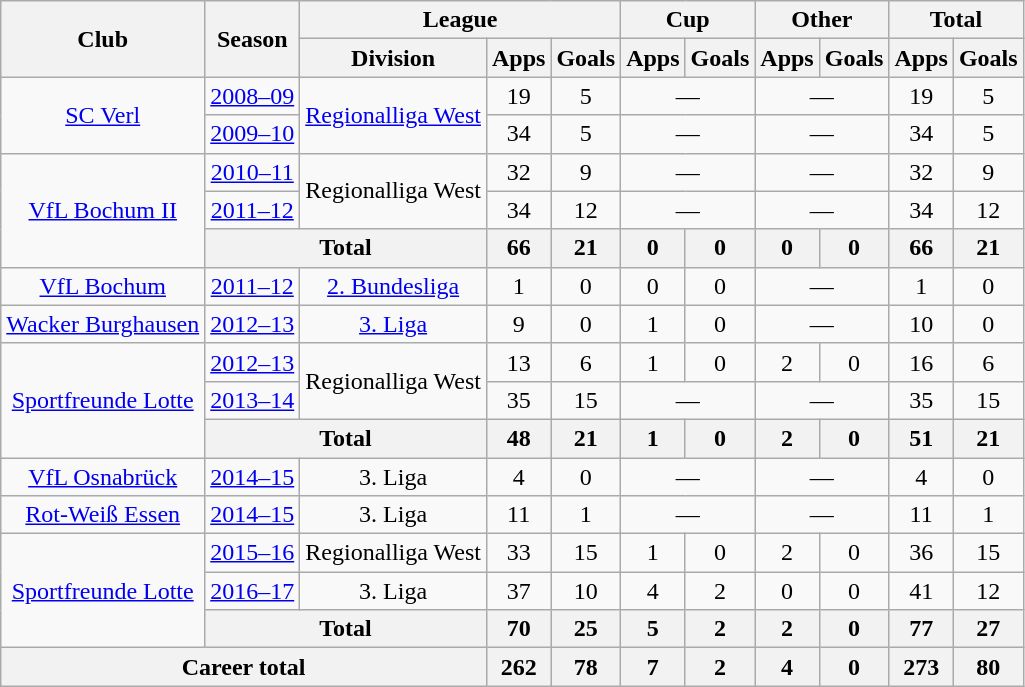<table class="wikitable" style="text-align:center">
<tr>
<th rowspan=2>Club</th>
<th rowspan=2>Season</th>
<th colspan=3>League</th>
<th colspan=2>Cup</th>
<th colspan=2>Other</th>
<th colspan=2>Total</th>
</tr>
<tr>
<th>Division</th>
<th>Apps</th>
<th>Goals</th>
<th>Apps</th>
<th>Goals</th>
<th>Apps</th>
<th>Goals</th>
<th>Apps</th>
<th>Goals</th>
</tr>
<tr>
<td rowspan="2"><a href='#'>SC Verl</a></td>
<td><a href='#'>2008–09</a></td>
<td rowspan="2"><a href='#'>Regionalliga West</a></td>
<td>19</td>
<td>5</td>
<td colspan="2">—</td>
<td colspan="2">—</td>
<td>19</td>
<td>5</td>
</tr>
<tr>
<td><a href='#'>2009–10</a></td>
<td>34</td>
<td>5</td>
<td colspan="2">—</td>
<td colspan="2">—</td>
<td>34</td>
<td>5</td>
</tr>
<tr>
<td rowspan="3"><a href='#'>VfL Bochum II</a></td>
<td><a href='#'>2010–11</a></td>
<td rowspan="2">Regionalliga West</td>
<td>32</td>
<td>9</td>
<td colspan="2">—</td>
<td colspan="2">—</td>
<td>32</td>
<td>9</td>
</tr>
<tr>
<td><a href='#'>2011–12</a></td>
<td>34</td>
<td>12</td>
<td colspan="2">—</td>
<td colspan="2">—</td>
<td>34</td>
<td>12</td>
</tr>
<tr>
<th colspan=2>Total</th>
<th>66</th>
<th>21</th>
<th>0</th>
<th>0</th>
<th>0</th>
<th>0</th>
<th>66</th>
<th>21</th>
</tr>
<tr>
<td><a href='#'>VfL Bochum</a></td>
<td><a href='#'>2011–12</a></td>
<td><a href='#'>2. Bundesliga</a></td>
<td>1</td>
<td>0</td>
<td>0</td>
<td>0</td>
<td colspan="2">—</td>
<td>1</td>
<td>0</td>
</tr>
<tr>
<td><a href='#'>Wacker Burghausen</a></td>
<td><a href='#'>2012–13</a></td>
<td><a href='#'>3. Liga</a></td>
<td>9</td>
<td>0</td>
<td>1</td>
<td>0</td>
<td colspan="2">—</td>
<td>10</td>
<td>0</td>
</tr>
<tr>
<td rowspan="3"><a href='#'>Sportfreunde Lotte</a></td>
<td><a href='#'>2012–13</a></td>
<td rowspan="2">Regionalliga West</td>
<td>13</td>
<td>6</td>
<td>1</td>
<td>0</td>
<td>2</td>
<td>0</td>
<td>16</td>
<td>6</td>
</tr>
<tr>
<td><a href='#'>2013–14</a></td>
<td>35</td>
<td>15</td>
<td colspan="2">—</td>
<td colspan="2">—</td>
<td>35</td>
<td>15</td>
</tr>
<tr>
<th colspan=2>Total</th>
<th>48</th>
<th>21</th>
<th>1</th>
<th>0</th>
<th>2</th>
<th>0</th>
<th>51</th>
<th>21</th>
</tr>
<tr>
<td><a href='#'>VfL Osnabrück</a></td>
<td><a href='#'>2014–15</a></td>
<td>3. Liga</td>
<td>4</td>
<td>0</td>
<td colspan="2">—</td>
<td colspan="2">—</td>
<td>4</td>
<td>0</td>
</tr>
<tr>
<td><a href='#'>Rot-Weiß Essen</a></td>
<td><a href='#'>2014–15</a></td>
<td>3. Liga</td>
<td>11</td>
<td>1</td>
<td colspan="2">—</td>
<td colspan="2">—</td>
<td>11</td>
<td>1</td>
</tr>
<tr>
<td rowspan="3"><a href='#'>Sportfreunde Lotte</a></td>
<td><a href='#'>2015–16</a></td>
<td>Regionalliga West</td>
<td>33</td>
<td>15</td>
<td>1</td>
<td>0</td>
<td>2</td>
<td>0</td>
<td>36</td>
<td>15</td>
</tr>
<tr>
<td><a href='#'>2016–17</a></td>
<td>3. Liga</td>
<td>37</td>
<td>10</td>
<td>4</td>
<td>2</td>
<td>0</td>
<td>0</td>
<td>41</td>
<td>12</td>
</tr>
<tr>
<th colspan=2>Total</th>
<th>70</th>
<th>25</th>
<th>5</th>
<th>2</th>
<th>2</th>
<th>0</th>
<th>77</th>
<th>27</th>
</tr>
<tr>
<th colspan=3>Career total</th>
<th>262</th>
<th>78</th>
<th>7</th>
<th>2</th>
<th>4</th>
<th>0</th>
<th>273</th>
<th>80</th>
</tr>
</table>
